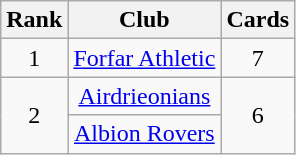<table class="wikitable" style="text-align:center">
<tr>
<th>Rank</th>
<th>Club</th>
<th>Cards</th>
</tr>
<tr>
<td>1</td>
<td><a href='#'>Forfar Athletic</a></td>
<td>7</td>
</tr>
<tr>
<td rowspan="2">2</td>
<td><a href='#'>Airdrieonians</a></td>
<td rowspan="2">6</td>
</tr>
<tr>
<td><a href='#'>Albion Rovers</a></td>
</tr>
</table>
